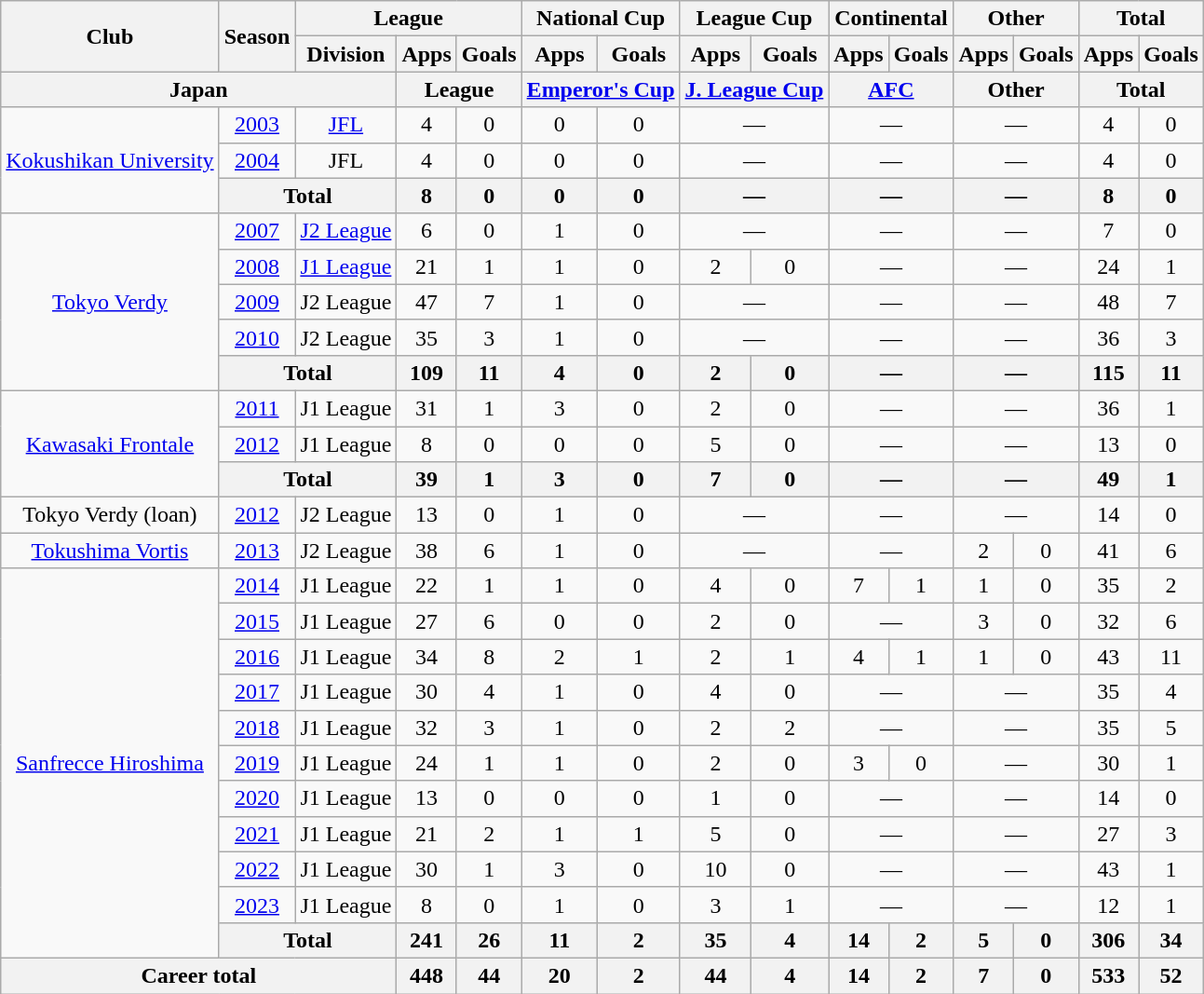<table class="wikitable" style="text-align:center">
<tr>
<th rowspan=2>Club</th>
<th rowspan=2>Season</th>
<th colspan=3>League</th>
<th colspan=2>National Cup</th>
<th colspan=2>League Cup</th>
<th colspan=2>Continental</th>
<th colspan=2>Other</th>
<th colspan=2>Total</th>
</tr>
<tr>
<th>Division</th>
<th>Apps</th>
<th>Goals</th>
<th>Apps</th>
<th>Goals</th>
<th>Apps</th>
<th>Goals</th>
<th>Apps</th>
<th>Goals</th>
<th>Apps</th>
<th>Goals</th>
<th>Apps</th>
<th>Goals</th>
</tr>
<tr>
<th colspan=3>Japan</th>
<th colspan=2>League</th>
<th colspan=2><a href='#'>Emperor's Cup</a></th>
<th colspan=2><a href='#'>J. League Cup</a></th>
<th colspan=2><a href='#'>AFC</a></th>
<th colspan=2>Other</th>
<th colspan=2>Total</th>
</tr>
<tr>
<td rowspan="3"><a href='#'>Kokushikan University</a></td>
<td><a href='#'>2003</a></td>
<td><a href='#'>JFL</a></td>
<td>4</td>
<td>0</td>
<td>0</td>
<td>0</td>
<td colspan="2">—</td>
<td colspan="2">—</td>
<td colspan="2">—</td>
<td>4</td>
<td>0</td>
</tr>
<tr>
<td><a href='#'>2004</a></td>
<td>JFL</td>
<td>4</td>
<td>0</td>
<td>0</td>
<td>0</td>
<td colspan="2">—</td>
<td colspan="2">—</td>
<td colspan="2">—</td>
<td>4</td>
<td>0</td>
</tr>
<tr>
<th colspan="2">Total</th>
<th>8</th>
<th>0</th>
<th>0</th>
<th>0</th>
<th colspan="2">—</th>
<th colspan="2">—</th>
<th colspan="2">—</th>
<th>8</th>
<th>0</th>
</tr>
<tr>
<td rowspan="5"><a href='#'>Tokyo Verdy</a></td>
<td><a href='#'>2007</a></td>
<td><a href='#'>J2 League</a></td>
<td>6</td>
<td>0</td>
<td>1</td>
<td>0</td>
<td colspan="2">—</td>
<td colspan="2">—</td>
<td colspan="2">—</td>
<td>7</td>
<td>0</td>
</tr>
<tr>
<td><a href='#'>2008</a></td>
<td><a href='#'>J1 League</a></td>
<td>21</td>
<td>1</td>
<td>1</td>
<td>0</td>
<td>2</td>
<td>0</td>
<td colspan="2">—</td>
<td colspan="2">—</td>
<td>24</td>
<td>1</td>
</tr>
<tr>
<td><a href='#'>2009</a></td>
<td>J2 League</td>
<td>47</td>
<td>7</td>
<td>1</td>
<td>0</td>
<td colspan="2">—</td>
<td colspan="2">—</td>
<td colspan="2">—</td>
<td>48</td>
<td>7</td>
</tr>
<tr>
<td><a href='#'>2010</a></td>
<td>J2 League</td>
<td>35</td>
<td>3</td>
<td>1</td>
<td>0</td>
<td colspan="2">—</td>
<td colspan="2">—</td>
<td colspan="2">—</td>
<td>36</td>
<td>3</td>
</tr>
<tr>
<th colspan="2">Total</th>
<th>109</th>
<th>11</th>
<th>4</th>
<th>0</th>
<th>2</th>
<th>0</th>
<th colspan="2">—</th>
<th colspan="2">—</th>
<th>115</th>
<th>11</th>
</tr>
<tr>
<td rowspan="3"><a href='#'>Kawasaki Frontale</a></td>
<td><a href='#'>2011</a></td>
<td>J1 League</td>
<td>31</td>
<td>1</td>
<td>3</td>
<td>0</td>
<td>2</td>
<td>0</td>
<td colspan="2">—</td>
<td colspan="2">—</td>
<td>36</td>
<td>1</td>
</tr>
<tr>
<td><a href='#'>2012</a></td>
<td>J1 League</td>
<td>8</td>
<td>0</td>
<td>0</td>
<td>0</td>
<td>5</td>
<td>0</td>
<td colspan="2">—</td>
<td colspan="2">—</td>
<td>13</td>
<td>0</td>
</tr>
<tr>
<th colspan="2">Total</th>
<th>39</th>
<th>1</th>
<th>3</th>
<th>0</th>
<th>7</th>
<th>0</th>
<th colspan="2">—</th>
<th colspan="2">—</th>
<th>49</th>
<th>1</th>
</tr>
<tr>
<td>Tokyo Verdy (loan)</td>
<td><a href='#'>2012</a></td>
<td>J2 League</td>
<td>13</td>
<td>0</td>
<td>1</td>
<td>0</td>
<td colspan="2">—</td>
<td colspan="2">—</td>
<td colspan="2">—</td>
<td>14</td>
<td>0</td>
</tr>
<tr>
<td><a href='#'>Tokushima Vortis</a></td>
<td><a href='#'>2013</a></td>
<td>J2 League</td>
<td>38</td>
<td>6</td>
<td>1</td>
<td>0</td>
<td colspan="2">—</td>
<td colspan="2">—</td>
<td>2</td>
<td>0</td>
<td>41</td>
<td>6</td>
</tr>
<tr>
<td rowspan="11"><a href='#'>Sanfrecce Hiroshima</a></td>
<td><a href='#'>2014</a></td>
<td>J1 League</td>
<td>22</td>
<td>1</td>
<td>1</td>
<td>0</td>
<td>4</td>
<td>0</td>
<td>7</td>
<td>1</td>
<td>1</td>
<td>0</td>
<td>35</td>
<td>2</td>
</tr>
<tr>
<td><a href='#'>2015</a></td>
<td>J1 League</td>
<td>27</td>
<td>6</td>
<td>0</td>
<td>0</td>
<td>2</td>
<td>0</td>
<td colspan="2">—</td>
<td>3</td>
<td>0</td>
<td>32</td>
<td>6</td>
</tr>
<tr>
<td><a href='#'>2016</a></td>
<td>J1 League</td>
<td>34</td>
<td>8</td>
<td>2</td>
<td>1</td>
<td>2</td>
<td>1</td>
<td>4</td>
<td>1</td>
<td>1</td>
<td>0</td>
<td>43</td>
<td>11</td>
</tr>
<tr>
<td><a href='#'>2017</a></td>
<td>J1 League</td>
<td>30</td>
<td>4</td>
<td>1</td>
<td>0</td>
<td>4</td>
<td>0</td>
<td colspan="2">—</td>
<td colspan="2">—</td>
<td>35</td>
<td>4</td>
</tr>
<tr>
<td><a href='#'>2018</a></td>
<td>J1 League</td>
<td>32</td>
<td>3</td>
<td>1</td>
<td>0</td>
<td>2</td>
<td>2</td>
<td colspan="2">—</td>
<td colspan="2">—</td>
<td>35</td>
<td>5</td>
</tr>
<tr>
<td><a href='#'>2019</a></td>
<td>J1 League</td>
<td>24</td>
<td>1</td>
<td>1</td>
<td>0</td>
<td>2</td>
<td>0</td>
<td>3</td>
<td>0</td>
<td colspan="2">—</td>
<td>30</td>
<td>1</td>
</tr>
<tr>
<td><a href='#'>2020</a></td>
<td>J1 League</td>
<td>13</td>
<td>0</td>
<td>0</td>
<td>0</td>
<td>1</td>
<td>0</td>
<td colspan="2">—</td>
<td colspan="2">—</td>
<td>14</td>
<td>0</td>
</tr>
<tr>
<td><a href='#'>2021</a></td>
<td>J1 League</td>
<td>21</td>
<td>2</td>
<td>1</td>
<td>1</td>
<td>5</td>
<td>0</td>
<td colspan="2">—</td>
<td colspan="2">—</td>
<td>27</td>
<td>3</td>
</tr>
<tr>
<td><a href='#'>2022</a></td>
<td>J1 League</td>
<td>30</td>
<td>1</td>
<td>3</td>
<td>0</td>
<td>10</td>
<td>0</td>
<td colspan="2">—</td>
<td colspan="2">—</td>
<td>43</td>
<td>1</td>
</tr>
<tr>
<td><a href='#'>2023</a></td>
<td>J1 League</td>
<td>8</td>
<td>0</td>
<td>1</td>
<td>0</td>
<td>3</td>
<td>1</td>
<td colspan="2">—</td>
<td colspan="2">—</td>
<td>12</td>
<td>1</td>
</tr>
<tr>
<th colspan="2">Total</th>
<th>241</th>
<th>26</th>
<th>11</th>
<th>2</th>
<th>35</th>
<th>4</th>
<th>14</th>
<th>2</th>
<th>5</th>
<th>0</th>
<th>306</th>
<th>34</th>
</tr>
<tr>
<th colspan=3>Career total</th>
<th>448</th>
<th>44</th>
<th>20</th>
<th>2</th>
<th>44</th>
<th>4</th>
<th>14</th>
<th>2</th>
<th>7</th>
<th>0</th>
<th>533</th>
<th>52</th>
</tr>
</table>
